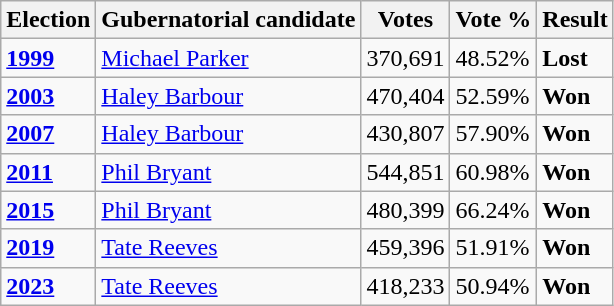<table class="wikitable">
<tr>
<th>Election</th>
<th>Gubernatorial candidate</th>
<th>Votes</th>
<th>Vote %</th>
<th>Result</th>
</tr>
<tr>
<td><strong><a href='#'>1999</a></strong></td>
<td><a href='#'>Michael Parker</a></td>
<td>370,691</td>
<td>48.52%</td>
<td><strong>Lost</strong> </td>
</tr>
<tr>
<td><strong><a href='#'>2003</a></strong></td>
<td><a href='#'>Haley Barbour</a></td>
<td>470,404</td>
<td>52.59%</td>
<td><strong>Won</strong> </td>
</tr>
<tr>
<td><strong><a href='#'>2007</a></strong></td>
<td><a href='#'>Haley Barbour</a></td>
<td>430,807</td>
<td>57.90%</td>
<td><strong>Won</strong> </td>
</tr>
<tr>
<td><strong><a href='#'>2011</a></strong></td>
<td><a href='#'>Phil Bryant</a></td>
<td>544,851</td>
<td>60.98%</td>
<td><strong>Won</strong> </td>
</tr>
<tr>
<td><strong><a href='#'>2015</a></strong></td>
<td><a href='#'>Phil Bryant</a></td>
<td>480,399</td>
<td>66.24%</td>
<td><strong>Won</strong> </td>
</tr>
<tr>
<td><strong><a href='#'>2019</a></strong></td>
<td><a href='#'>Tate Reeves</a></td>
<td>459,396</td>
<td>51.91%</td>
<td><strong>Won</strong> </td>
</tr>
<tr>
<td><strong><a href='#'>2023</a></strong></td>
<td><a href='#'>Tate Reeves</a></td>
<td>418,233</td>
<td>50.94%</td>
<td><strong>Won</strong> </td>
</tr>
</table>
